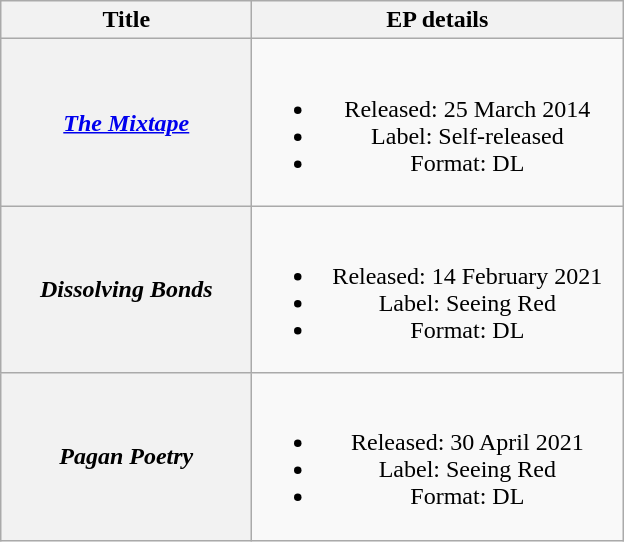<table class="wikitable plainrowheaders" style="text-align:center;">
<tr>
<th scope="col" style="width:10em;">Title</th>
<th scope="col" style="width:15em;">EP details</th>
</tr>
<tr>
<th scope="row"><em><a href='#'>The Mixtape</a></em></th>
<td><br><ul><li>Released: 25 March 2014</li><li>Label: Self-released</li><li>Format: DL</li></ul></td>
</tr>
<tr>
<th scope="row"><em>Dissolving Bonds</em></th>
<td><br><ul><li>Released: 14 February 2021</li><li>Label: Seeing Red</li><li>Format: DL</li></ul></td>
</tr>
<tr>
<th scope="row"><em>Pagan Poetry</em></th>
<td><br><ul><li>Released: 30 April 2021</li><li>Label: Seeing Red</li><li>Format: DL</li></ul></td>
</tr>
</table>
